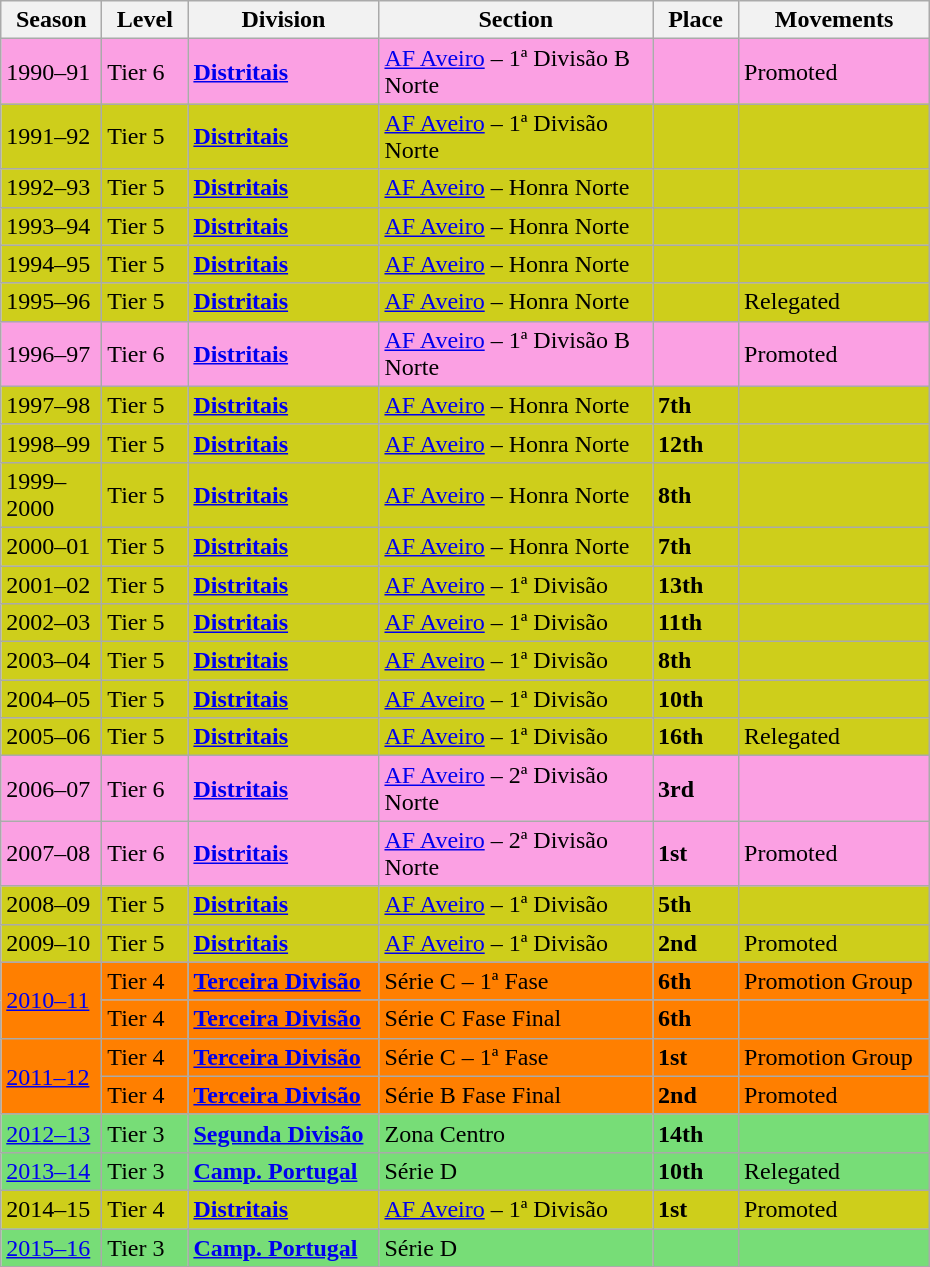<table class="wikitable" style="text-align: left;">
<tr>
<th style="width: 60px;"><strong>Season</strong></th>
<th style="width: 50px;"><strong>Level</strong></th>
<th style="width: 120px;"><strong>Division</strong></th>
<th style="width: 175px;"><strong>Section</strong></th>
<th style="width: 50px;"><strong>Place</strong></th>
<th style="width: 120px;"><strong>Movements</strong></th>
</tr>
<tr>
<td style="background:#FBA0E3;">1990–91</td>
<td style="background:#FBA0E3;">Tier 6</td>
<td style="background:#FBA0E3;"><strong><a href='#'>Distritais</a></strong></td>
<td style="background:#FBA0E3;"><a href='#'>AF Aveiro</a> – 1ª Divisão B Norte</td>
<td style="background:#FBA0E3;"></td>
<td style="background:#FBA0E3;">Promoted</td>
</tr>
<tr>
<td style="background:#CECE1B;">1991–92</td>
<td style="background:#CECE1B;">Tier 5</td>
<td style="background:#CECE1B;"><strong><a href='#'>Distritais</a></strong></td>
<td style="background:#CECE1B;"><a href='#'>AF Aveiro</a> – 1ª Divisão Norte</td>
<td style="background:#CECE1B;"></td>
<td style="background:#CECE1B;"></td>
</tr>
<tr>
<td style="background:#CECE1B;">1992–93</td>
<td style="background:#CECE1B;">Tier 5</td>
<td style="background:#CECE1B;"><strong><a href='#'>Distritais</a></strong></td>
<td style="background:#CECE1B;"><a href='#'>AF Aveiro</a> – Honra Norte</td>
<td style="background:#CECE1B;"></td>
<td style="background:#CECE1B;"></td>
</tr>
<tr>
<td style="background:#CECE1B;">1993–94</td>
<td style="background:#CECE1B;">Tier 5</td>
<td style="background:#CECE1B;"><strong><a href='#'>Distritais</a></strong></td>
<td style="background:#CECE1B;"><a href='#'>AF Aveiro</a> – Honra Norte</td>
<td style="background:#CECE1B;"></td>
<td style="background:#CECE1B;"></td>
</tr>
<tr>
<td style="background:#CECE1B;">1994–95</td>
<td style="background:#CECE1B;">Tier 5</td>
<td style="background:#CECE1B;"><strong><a href='#'>Distritais</a></strong></td>
<td style="background:#CECE1B;"><a href='#'>AF Aveiro</a> – Honra Norte</td>
<td style="background:#CECE1B;"></td>
<td style="background:#CECE1B;"></td>
</tr>
<tr>
<td style="background:#CECE1B;">1995–96</td>
<td style="background:#CECE1B;">Tier 5</td>
<td style="background:#CECE1B;"><strong><a href='#'>Distritais</a></strong></td>
<td style="background:#CECE1B;"><a href='#'>AF Aveiro</a> – Honra Norte</td>
<td style="background:#CECE1B;"></td>
<td style="background:#CECE1B;">Relegated</td>
</tr>
<tr>
<td style="background:#FBA0E3;">1996–97</td>
<td style="background:#FBA0E3;">Tier 6</td>
<td style="background:#FBA0E3;"><strong><a href='#'>Distritais</a></strong></td>
<td style="background:#FBA0E3;"><a href='#'>AF Aveiro</a> – 1ª Divisão B Norte</td>
<td style="background:#FBA0E3;"></td>
<td style="background:#FBA0E3;">Promoted</td>
</tr>
<tr>
<td style="background:#CECE1B;">1997–98</td>
<td style="background:#CECE1B;">Tier 5</td>
<td style="background:#CECE1B;"><strong><a href='#'>Distritais</a></strong></td>
<td style="background:#CECE1B;"><a href='#'>AF Aveiro</a> – Honra Norte</td>
<td style="background:#CECE1B;"><strong>7th</strong></td>
<td style="background:#CECE1B;"></td>
</tr>
<tr>
<td style="background:#CECE1B;">1998–99</td>
<td style="background:#CECE1B;">Tier 5</td>
<td style="background:#CECE1B;"><strong><a href='#'>Distritais</a></strong></td>
<td style="background:#CECE1B;"><a href='#'>AF Aveiro</a> – Honra Norte</td>
<td style="background:#CECE1B;"><strong>12th</strong></td>
<td style="background:#CECE1B;"></td>
</tr>
<tr>
<td style="background:#CECE1B;">1999–2000</td>
<td style="background:#CECE1B;">Tier 5</td>
<td style="background:#CECE1B;"><strong><a href='#'>Distritais</a></strong></td>
<td style="background:#CECE1B;"><a href='#'>AF Aveiro</a> – Honra Norte</td>
<td style="background:#CECE1B;"><strong>8th</strong></td>
<td style="background:#CECE1B;"></td>
</tr>
<tr>
<td style="background:#CECE1B;">2000–01</td>
<td style="background:#CECE1B;">Tier 5</td>
<td style="background:#CECE1B;"><strong><a href='#'>Distritais</a></strong></td>
<td style="background:#CECE1B;"><a href='#'>AF Aveiro</a> – Honra Norte</td>
<td style="background:#CECE1B;"><strong>7th</strong></td>
<td style="background:#CECE1B;"></td>
</tr>
<tr>
<td style="background:#CECE1B;">2001–02</td>
<td style="background:#CECE1B;">Tier 5</td>
<td style="background:#CECE1B;"><strong><a href='#'>Distritais</a></strong></td>
<td style="background:#CECE1B;"><a href='#'>AF Aveiro</a> – 1ª Divisão</td>
<td style="background:#CECE1B;"><strong>13th</strong></td>
<td style="background:#CECE1B;"></td>
</tr>
<tr>
<td style="background:#CECE1B;">2002–03</td>
<td style="background:#CECE1B;">Tier 5</td>
<td style="background:#CECE1B;"><strong><a href='#'>Distritais</a></strong></td>
<td style="background:#CECE1B;"><a href='#'>AF Aveiro</a> – 1ª Divisão</td>
<td style="background:#CECE1B;"><strong>11th</strong></td>
<td style="background:#CECE1B;"></td>
</tr>
<tr>
<td style="background:#CECE1B;">2003–04</td>
<td style="background:#CECE1B;">Tier 5</td>
<td style="background:#CECE1B;"><strong><a href='#'>Distritais</a></strong></td>
<td style="background:#CECE1B;"><a href='#'>AF Aveiro</a> – 1ª Divisão</td>
<td style="background:#CECE1B;"><strong>8th</strong></td>
<td style="background:#CECE1B;"></td>
</tr>
<tr>
<td style="background:#CECE1B;">2004–05</td>
<td style="background:#CECE1B;">Tier 5</td>
<td style="background:#CECE1B;"><strong><a href='#'>Distritais</a></strong></td>
<td style="background:#CECE1B;"><a href='#'>AF Aveiro</a> – 1ª Divisão</td>
<td style="background:#CECE1B;"><strong>10th</strong></td>
<td style="background:#CECE1B;"></td>
</tr>
<tr>
<td style="background:#CECE1B;">2005–06</td>
<td style="background:#CECE1B;">Tier 5</td>
<td style="background:#CECE1B;"><strong><a href='#'>Distritais</a></strong></td>
<td style="background:#CECE1B;"><a href='#'>AF Aveiro</a> – 1ª Divisão</td>
<td style="background:#CECE1B;"><strong>16th</strong></td>
<td style="background:#CECE1B;">Relegated</td>
</tr>
<tr>
<td style="background:#FBA0E3;">2006–07</td>
<td style="background:#FBA0E3;">Tier 6</td>
<td style="background:#FBA0E3;"><strong><a href='#'>Distritais</a></strong></td>
<td style="background:#FBA0E3;"><a href='#'>AF Aveiro</a> – 2ª Divisão Norte</td>
<td style="background:#FBA0E3;"><strong>3rd</strong></td>
<td style="background:#FBA0E3;"></td>
</tr>
<tr>
<td style="background:#FBA0E3;">2007–08</td>
<td style="background:#FBA0E3;">Tier 6</td>
<td style="background:#FBA0E3;"><strong><a href='#'>Distritais</a></strong></td>
<td style="background:#FBA0E3;"><a href='#'>AF Aveiro</a> – 2ª Divisão Norte</td>
<td style="background:#FBA0E3;"><strong>1st</strong></td>
<td style="background:#FBA0E3;">Promoted</td>
</tr>
<tr>
<td style="background:#CECE1B;">2008–09</td>
<td style="background:#CECE1B;">Tier 5</td>
<td style="background:#CECE1B;"><strong><a href='#'>Distritais</a></strong></td>
<td style="background:#CECE1B;"><a href='#'>AF Aveiro</a> – 1ª Divisão</td>
<td style="background:#CECE1B;"><strong>5th</strong></td>
<td style="background:#CECE1B;"></td>
</tr>
<tr>
<td style="background:#CECE1B;">2009–10</td>
<td style="background:#CECE1B;">Tier 5</td>
<td style="background:#CECE1B;"><strong><a href='#'>Distritais</a></strong></td>
<td style="background:#CECE1B;"><a href='#'>AF Aveiro</a> – 1ª Divisão</td>
<td style="background:#CECE1B;"><strong>2nd</strong></td>
<td style="background:#CECE1B;">Promoted</td>
</tr>
<tr>
<td rowspan=2 style="background:#FF7F00;"><a href='#'>2010–11</a></td>
<td style="background:#FF7F00;">Tier 4</td>
<td style="background:#FF7F00;"><strong><a href='#'>Terceira Divisão</a></strong></td>
<td style="background:#FF7F00;">Série C – 1ª Fase</td>
<td style="background:#FF7F00;"><strong>6th</strong></td>
<td style="background:#FF7F00;">Promotion Group</td>
</tr>
<tr>
<td style="background:#FF7F00;">Tier 4</td>
<td style="background:#FF7F00;"><strong><a href='#'>Terceira Divisão</a></strong></td>
<td style="background:#FF7F00;">Série C Fase Final</td>
<td style="background:#FF7F00;"><strong>6th</strong></td>
<td style="background:#FF7F00;"></td>
</tr>
<tr>
<td rowspan=2 style="background:#FF7F00;"><a href='#'>2011–12</a></td>
<td style="background:#FF7F00;">Tier 4</td>
<td style="background:#FF7F00;"><strong><a href='#'>Terceira Divisão</a></strong></td>
<td style="background:#FF7F00;">Série C – 1ª Fase</td>
<td style="background:#FF7F00;"><strong>1st</strong></td>
<td style="background:#FF7F00;">Promotion Group</td>
</tr>
<tr>
<td style="background:#FF7F00;">Tier 4</td>
<td style="background:#FF7F00;"><strong><a href='#'>Terceira Divisão</a></strong></td>
<td style="background:#FF7F00;">Série B Fase Final</td>
<td style="background:#FF7F00;"><strong>2nd</strong></td>
<td style="background:#FF7F00;">Promoted</td>
</tr>
<tr>
<td style="background:#77DD77;"><a href='#'>2012–13</a></td>
<td style="background:#77DD77;">Tier 3</td>
<td style="background:#77DD77;"><strong><a href='#'>Segunda Divisão</a></strong></td>
<td style="background:#77DD77;">Zona Centro</td>
<td style="background:#77DD77;"><strong>14th</strong></td>
<td style="background:#77DD77;"></td>
</tr>
<tr>
<td style="background:#77DD77;"><a href='#'>2013–14</a></td>
<td style="background:#77DD77;">Tier 3</td>
<td style="background:#77DD77;"><strong><a href='#'>Camp. Portugal</a></strong></td>
<td style="background:#77DD77;">Série D</td>
<td style="background:#77DD77;"><strong>10th</strong></td>
<td style="background:#77DD77;">Relegated</td>
</tr>
<tr>
<td style="background:#CECE1B;">2014–15</td>
<td style="background:#CECE1B;">Tier 4</td>
<td style="background:#CECE1B;"><strong><a href='#'>Distritais</a></strong></td>
<td style="background:#CECE1B;"><a href='#'>AF Aveiro</a> – 1ª Divisão</td>
<td style="background:#CECE1B;"><strong>1st</strong></td>
<td style="background:#CECE1B;">Promoted</td>
</tr>
<tr>
<td style="background:#77DD77;"><a href='#'>2015–16</a></td>
<td style="background:#77DD77;">Tier 3</td>
<td style="background:#77DD77;"><strong><a href='#'>Camp. Portugal</a></strong></td>
<td style="background:#77DD77;">Série D</td>
<td style="background:#77DD77;"><strong> </strong></td>
<td style="background:#77DD77;"></td>
</tr>
<tr>
</tr>
</table>
